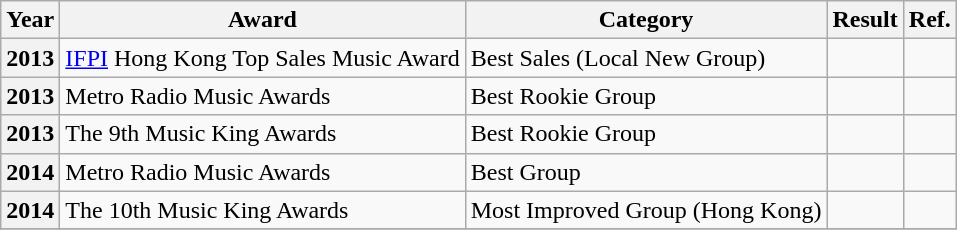<table class="wikitable">
<tr>
<th align="left">Year</th>
<th align="left">Award</th>
<th align="left">Category</th>
<th align="left">Result</th>
<th align="left">Ref.</th>
</tr>
<tr>
<th align="center">2013</th>
<td align="left"><a href='#'>IFPI</a> Hong Kong Top Sales Music Award</td>
<td align="left">Best Sales (Local New Group)</td>
<td></td>
<td></td>
</tr>
<tr>
<th align="center">2013</th>
<td align="left">Metro Radio Music Awards</td>
<td align="left">Best Rookie Group</td>
<td></td>
<td></td>
</tr>
<tr>
<th align="center">2013</th>
<td align="left">The 9th Music King Awards</td>
<td align="left">Best Rookie Group</td>
<td></td>
<td></td>
</tr>
<tr>
<th align="center">2014</th>
<td align="left">Metro Radio Music Awards</td>
<td align="left">Best Group</td>
<td></td>
<td></td>
</tr>
<tr>
<th align="center">2014</th>
<td align="left">The 10th Music King Awards</td>
<td align="left">Most Improved Group (Hong Kong)</td>
<td></td>
<td></td>
</tr>
<tr>
</tr>
</table>
